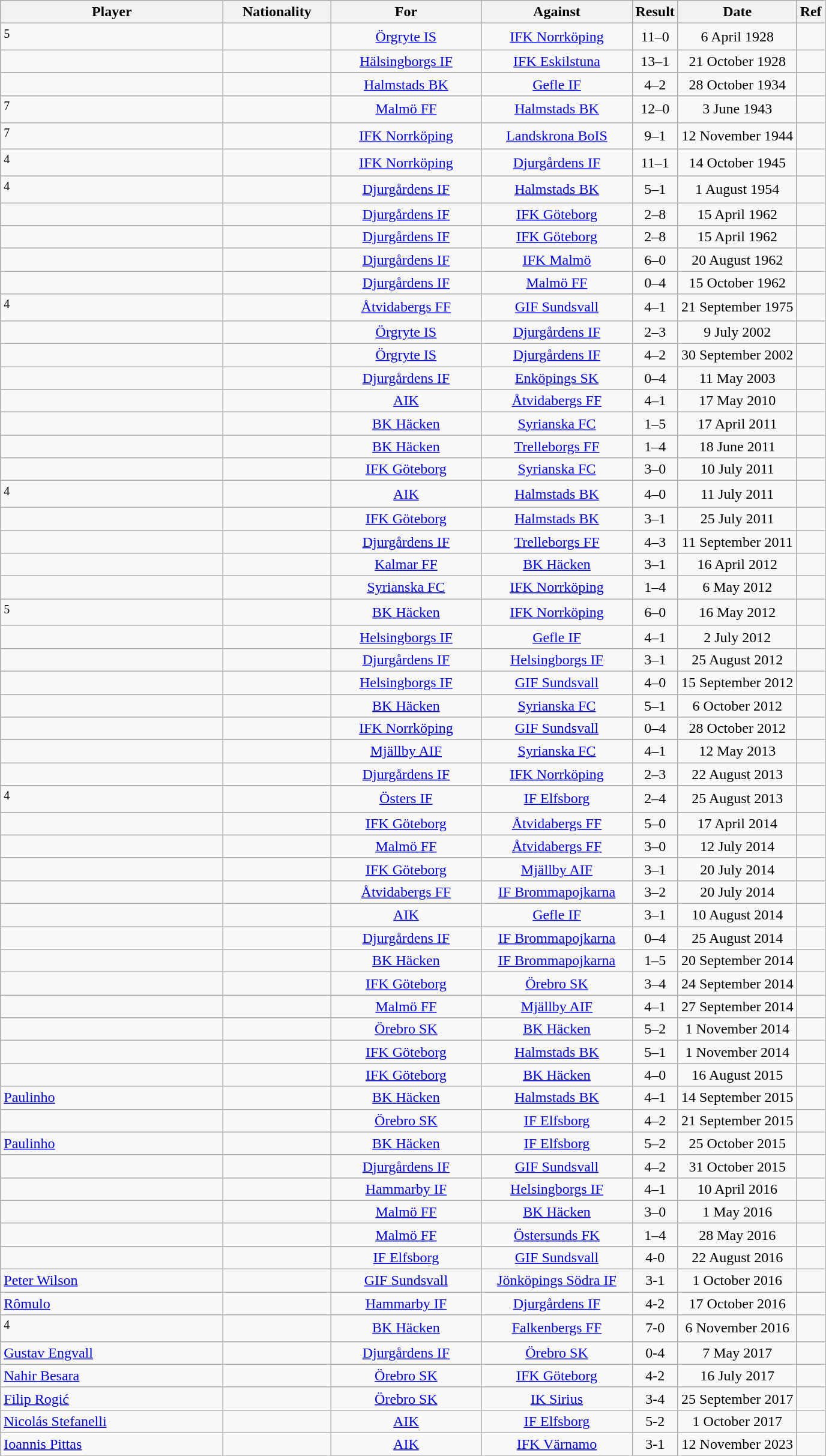<table class="wikitable sortable" style="text-align:center;">
<tr>
<th style="width:15em">Player</th>
<th style="width:7em">Nationality</th>
<th style="width:10em">For</th>
<th style="width:10em">Against</th>
<th>Result</th>
<th>Date</th>
<th>Ref</th>
</tr>
<tr>
<td align=left><sup>5</sup></td>
<td align=left></td>
<td><a href='#'>Örgryte IS</a></td>
<td><a href='#'>IFK Norrköping</a></td>
<td>11–0</td>
<td>6 April 1928</td>
<td></td>
</tr>
<tr>
<td align=left></td>
<td align=left></td>
<td><a href='#'>Hälsingborgs IF</a></td>
<td><a href='#'>IFK Eskilstuna</a></td>
<td>13–1</td>
<td>21 October 1928</td>
<td></td>
</tr>
<tr>
<td align=left></td>
<td align=left></td>
<td><a href='#'>Halmstads BK</a></td>
<td><a href='#'>Gefle IF</a></td>
<td>4–2</td>
<td>28 October 1934</td>
<td></td>
</tr>
<tr>
<td align=left><sup>7</sup></td>
<td align=left></td>
<td><a href='#'>Malmö FF</a></td>
<td><a href='#'>Halmstads BK</a></td>
<td>12–0</td>
<td>3 June 1943</td>
<td></td>
</tr>
<tr>
<td align=left><sup>7</sup></td>
<td align=left></td>
<td><a href='#'>IFK Norrköping</a></td>
<td><a href='#'>Landskrona BoIS</a></td>
<td>9–1</td>
<td>12 November 1944</td>
<td></td>
</tr>
<tr>
<td align=left><sup>4</sup></td>
<td align=left></td>
<td><a href='#'>IFK Norrköping</a></td>
<td><a href='#'>Djurgårdens IF</a></td>
<td>11–1</td>
<td>14 October 1945</td>
<td></td>
</tr>
<tr>
<td align=left><sup>4</sup></td>
<td align=left></td>
<td><a href='#'>Djurgårdens IF</a></td>
<td><a href='#'>Halmstads BK</a></td>
<td>5–1</td>
<td>1 August 1954</td>
<td></td>
</tr>
<tr>
<td align=left></td>
<td align=left></td>
<td><a href='#'>Djurgårdens IF</a></td>
<td><a href='#'>IFK Göteborg</a></td>
<td>2–8</td>
<td>15 April 1962</td>
<td></td>
</tr>
<tr>
<td align=left></td>
<td align=left></td>
<td><a href='#'>Djurgårdens IF</a></td>
<td><a href='#'>IFK Göteborg</a></td>
<td>2–8</td>
<td>15 April 1962</td>
<td></td>
</tr>
<tr>
<td align=left></td>
<td align=left></td>
<td><a href='#'>Djurgårdens IF</a></td>
<td><a href='#'>IFK Malmö</a></td>
<td>6–0</td>
<td>20 August 1962</td>
<td></td>
</tr>
<tr>
<td align=left></td>
<td align=left></td>
<td><a href='#'>Djurgårdens IF</a></td>
<td><a href='#'>Malmö FF</a></td>
<td>0–4</td>
<td>15 October 1962</td>
<td></td>
</tr>
<tr>
<td align=left><sup>4</sup></td>
<td align=left></td>
<td><a href='#'>Åtvidabergs FF</a></td>
<td><a href='#'>GIF Sundsvall</a></td>
<td>4–1</td>
<td>21 September 1975</td>
<td></td>
</tr>
<tr>
<td align=left></td>
<td align=left></td>
<td><a href='#'>Örgryte IS</a></td>
<td><a href='#'>Djurgårdens IF</a></td>
<td>2–3</td>
<td>9 July 2002</td>
<td></td>
</tr>
<tr>
<td align=left></td>
<td align=left></td>
<td><a href='#'>Örgryte IS</a></td>
<td><a href='#'>Djurgårdens IF</a></td>
<td>4–2</td>
<td>30 September 2002</td>
<td></td>
</tr>
<tr>
<td align=left></td>
<td align=left></td>
<td><a href='#'>Djurgårdens IF</a></td>
<td><a href='#'>Enköpings SK</a></td>
<td>0–4</td>
<td>11 May 2003</td>
<td></td>
</tr>
<tr>
<td align=left></td>
<td align=left></td>
<td><a href='#'>AIK</a></td>
<td><a href='#'>Åtvidabergs FF</a></td>
<td>4–1</td>
<td>17 May 2010</td>
<td></td>
</tr>
<tr>
<td align=left></td>
<td align=left></td>
<td><a href='#'>BK Häcken</a></td>
<td><a href='#'>Syrianska FC</a></td>
<td>1–5</td>
<td>17 April 2011</td>
<td></td>
</tr>
<tr>
<td align=left></td>
<td align=left></td>
<td><a href='#'>BK Häcken</a></td>
<td><a href='#'>Trelleborgs FF</a></td>
<td>1–4</td>
<td>18 June 2011</td>
<td></td>
</tr>
<tr>
<td align=left></td>
<td align=left></td>
<td><a href='#'>IFK Göteborg</a></td>
<td><a href='#'>Syrianska FC</a></td>
<td>3–0</td>
<td>10 July 2011</td>
<td></td>
</tr>
<tr>
<td align=left><sup>4</sup></td>
<td align=left></td>
<td><a href='#'>AIK</a></td>
<td><a href='#'>Halmstads BK</a></td>
<td>4–0</td>
<td>11 July 2011</td>
<td></td>
</tr>
<tr>
<td align=left></td>
<td align=left></td>
<td><a href='#'>IFK Göteborg</a></td>
<td><a href='#'>Halmstads BK</a></td>
<td>3–1</td>
<td>25 July 2011</td>
<td></td>
</tr>
<tr>
<td align=left></td>
<td align=left></td>
<td><a href='#'>Djurgårdens IF</a></td>
<td><a href='#'>Trelleborgs FF</a></td>
<td>4–3</td>
<td>11 September 2011</td>
<td></td>
</tr>
<tr>
<td align=left></td>
<td align=left></td>
<td><a href='#'>Kalmar FF</a></td>
<td><a href='#'>BK Häcken</a></td>
<td>3–1</td>
<td>16 April 2012</td>
<td></td>
</tr>
<tr>
<td align=left></td>
<td align=left></td>
<td><a href='#'>Syrianska FC</a></td>
<td><a href='#'>IFK Norrköping</a></td>
<td>1–4</td>
<td>6 May 2012</td>
<td></td>
</tr>
<tr>
<td align=left><sup>5</sup></td>
<td align=left></td>
<td><a href='#'>BK Häcken</a></td>
<td><a href='#'>IFK Norrköping</a></td>
<td>6–0</td>
<td>16 May 2012</td>
<td></td>
</tr>
<tr>
<td align=left></td>
<td align=left></td>
<td><a href='#'>Helsingborgs IF</a></td>
<td><a href='#'>Gefle IF</a></td>
<td>4–1</td>
<td>2 July 2012</td>
<td></td>
</tr>
<tr>
<td align=left></td>
<td align=left></td>
<td><a href='#'>Djurgårdens IF</a></td>
<td><a href='#'>Helsingborgs IF</a></td>
<td>3–1</td>
<td>25 August 2012</td>
<td></td>
</tr>
<tr>
<td align=left></td>
<td align=left></td>
<td><a href='#'>Helsingborgs IF</a></td>
<td><a href='#'>GIF Sundsvall</a></td>
<td>4–0</td>
<td>15 September 2012</td>
<td></td>
</tr>
<tr>
<td align=left></td>
<td align=left></td>
<td><a href='#'>BK Häcken</a></td>
<td><a href='#'>Syrianska FC</a></td>
<td>5–1</td>
<td>6 October 2012</td>
<td></td>
</tr>
<tr>
<td align=left></td>
<td align=left></td>
<td><a href='#'>IFK Norrköping</a></td>
<td><a href='#'>GIF Sundsvall</a></td>
<td>0–4</td>
<td>28 October 2012</td>
<td></td>
</tr>
<tr>
<td align=left></td>
<td align=left></td>
<td><a href='#'>Mjällby AIF</a></td>
<td><a href='#'>Syrianska FC</a></td>
<td>4–1</td>
<td>12 May 2013</td>
<td></td>
</tr>
<tr>
<td align=left></td>
<td align=left></td>
<td><a href='#'>Djurgårdens IF</a></td>
<td><a href='#'>IFK Norrköping</a></td>
<td>2–3</td>
<td>22 August 2013</td>
<td></td>
</tr>
<tr>
<td align=left><sup>4</sup></td>
<td align=left></td>
<td><a href='#'>Östers IF</a></td>
<td><a href='#'>IF Elfsborg</a></td>
<td>2–4</td>
<td>25 August 2013</td>
<td></td>
</tr>
<tr>
<td align=left></td>
<td align=left></td>
<td><a href='#'>IFK Göteborg</a></td>
<td><a href='#'>Åtvidabergs FF</a></td>
<td>5–0</td>
<td>17 April 2014</td>
<td></td>
</tr>
<tr>
<td align=left></td>
<td align=left></td>
<td><a href='#'>Malmö FF</a></td>
<td><a href='#'>Åtvidabergs FF</a></td>
<td>3–0</td>
<td>12 July 2014</td>
<td></td>
</tr>
<tr>
<td align=left></td>
<td align=left></td>
<td><a href='#'>IFK Göteborg</a></td>
<td><a href='#'>Mjällby AIF</a></td>
<td>3–1</td>
<td>20 July 2014</td>
<td></td>
</tr>
<tr>
<td align=left></td>
<td align=left></td>
<td><a href='#'>Åtvidabergs FF</a></td>
<td><a href='#'>IF Brommapojkarna</a></td>
<td>3–2</td>
<td>20 July 2014</td>
<td></td>
</tr>
<tr>
<td align=left></td>
<td align=left></td>
<td><a href='#'>AIK</a></td>
<td><a href='#'>Gefle IF</a></td>
<td>3–1</td>
<td>10 August 2014</td>
<td></td>
</tr>
<tr>
<td align=left></td>
<td align=left></td>
<td><a href='#'>Djurgårdens IF</a></td>
<td><a href='#'>IF Brommapojkarna</a></td>
<td>0–4</td>
<td>25 August 2014</td>
<td></td>
</tr>
<tr>
<td align=left></td>
<td align=left></td>
<td><a href='#'>BK Häcken</a></td>
<td><a href='#'>IF Brommapojkarna</a></td>
<td>1–5</td>
<td>20 September 2014</td>
<td></td>
</tr>
<tr>
<td align=left></td>
<td align=left></td>
<td><a href='#'>IFK Göteborg</a></td>
<td><a href='#'>Örebro SK</a></td>
<td>3–4</td>
<td>24 September 2014</td>
<td></td>
</tr>
<tr>
<td align=left></td>
<td align=left></td>
<td><a href='#'>Malmö FF</a></td>
<td><a href='#'>Mjällby AIF</a></td>
<td>4–1</td>
<td>27 September 2014</td>
<td></td>
</tr>
<tr>
<td align=left></td>
<td align=left></td>
<td><a href='#'>Örebro SK</a></td>
<td><a href='#'>BK Häcken</a></td>
<td>5–2</td>
<td>1 November 2014</td>
<td></td>
</tr>
<tr>
<td align=left></td>
<td align=left></td>
<td><a href='#'>IFK Göteborg</a></td>
<td><a href='#'>Halmstads BK</a></td>
<td>5–1</td>
<td>1 November 2014</td>
<td></td>
</tr>
<tr>
<td align=left></td>
<td align=left></td>
<td><a href='#'>IFK Göteborg</a></td>
<td><a href='#'>BK Häcken</a></td>
<td>4–0</td>
<td>16 August 2015</td>
<td></td>
</tr>
<tr>
<td align=left><a href='#'>Paulinho</a></td>
<td align=left></td>
<td><a href='#'>BK Häcken</a></td>
<td><a href='#'>Halmstads BK</a></td>
<td>4–1</td>
<td>14 September 2015</td>
<td></td>
</tr>
<tr>
<td align=left></td>
<td align=left></td>
<td><a href='#'>Örebro SK</a></td>
<td><a href='#'>IF Elfsborg</a></td>
<td>4–2</td>
<td>21 September 2015</td>
<td></td>
</tr>
<tr>
<td align=left><a href='#'>Paulinho</a></td>
<td align=left></td>
<td><a href='#'>BK Häcken</a></td>
<td><a href='#'>IF Elfsborg</a></td>
<td>5–2</td>
<td>25 October 2015</td>
<td></td>
</tr>
<tr>
<td align=left></td>
<td align=left></td>
<td><a href='#'>Djurgårdens IF</a></td>
<td><a href='#'>GIF Sundsvall</a></td>
<td>4–2</td>
<td>31 October 2015</td>
<td></td>
</tr>
<tr>
<td align=left></td>
<td align=left></td>
<td><a href='#'>Hammarby IF</a></td>
<td><a href='#'>Helsingborgs IF</a></td>
<td>4–1</td>
<td>10 April 2016</td>
<td></td>
</tr>
<tr>
<td align=left></td>
<td align=left></td>
<td><a href='#'>Malmö FF</a></td>
<td><a href='#'>BK Häcken</a></td>
<td>3–0</td>
<td>1 May 2016</td>
<td></td>
</tr>
<tr>
<td align=left></td>
<td align=left></td>
<td><a href='#'>Malmö FF</a></td>
<td><a href='#'>Östersunds FK</a></td>
<td>1–4</td>
<td>28 May 2016</td>
<td></td>
</tr>
<tr>
<td align=left></td>
<td align=left></td>
<td><a href='#'>IF Elfsborg</a></td>
<td><a href='#'>GIF Sundsvall</a></td>
<td>4-0</td>
<td>22 August 2016</td>
<td></td>
</tr>
<tr>
<td align=left><a href='#'>Peter Wilson</a></td>
<td align=left></td>
<td><a href='#'>GIF Sundsvall</a></td>
<td><a href='#'>Jönköpings Södra IF</a></td>
<td>3-1</td>
<td>1 October 2016</td>
<td></td>
</tr>
<tr>
<td align=left><a href='#'>Rômulo</a></td>
<td align=left></td>
<td><a href='#'>Hammarby IF</a></td>
<td><a href='#'>Djurgårdens IF</a></td>
<td>4-2</td>
<td>17 October 2016</td>
<td></td>
</tr>
<tr>
<td align=left><sup>4</sup></td>
<td align=left></td>
<td><a href='#'>BK Häcken</a></td>
<td><a href='#'>Falkenbergs FF</a></td>
<td>7-0</td>
<td>6 November 2016</td>
<td></td>
</tr>
<tr>
<td align=left><a href='#'>Gustav Engvall</a></td>
<td align=left></td>
<td><a href='#'>Djurgårdens IF</a></td>
<td><a href='#'>Örebro SK</a></td>
<td>0-4</td>
<td>7 May 2017</td>
<td></td>
</tr>
<tr>
<td align=left><a href='#'>Nahir Besara</a></td>
<td align=left></td>
<td><a href='#'>Örebro SK</a></td>
<td><a href='#'>IFK Göteborg</a></td>
<td>4-2</td>
<td>16 July 2017</td>
<td></td>
</tr>
<tr>
<td align=left><a href='#'>Filip Rogić</a></td>
<td align=left></td>
<td><a href='#'>Örebro SK</a></td>
<td><a href='#'>IK Sirius</a></td>
<td>3-4</td>
<td>25 September 2017</td>
<td></td>
</tr>
<tr>
<td align=left><a href='#'>Nicolás Stefanelli</a></td>
<td align=left></td>
<td><a href='#'>AIK</a></td>
<td><a href='#'>IF Elfsborg</a></td>
<td>5-2</td>
<td>1 October 2017</td>
<td></td>
</tr>
<tr>
<td align=left><a href='#'>Ioannis Pittas</a></td>
<td align=left></td>
<td><a href='#'>AIK</a></td>
<td><a href='#'>IFK Värnamo</a></td>
<td>3-1</td>
<td>12 November 2023</td>
<td></td>
</tr>
<tr>
</tr>
</table>
